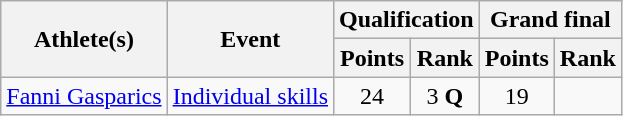<table class="wikitable">
<tr>
<th rowspan="2">Athlete(s)</th>
<th rowspan="2">Event</th>
<th colspan="2">Qualification</th>
<th colspan="2">Grand final</th>
</tr>
<tr>
<th>Points</th>
<th>Rank</th>
<th>Points</th>
<th>Rank</th>
</tr>
<tr>
<td><a href='#'>Fanni Gasparics</a></td>
<td><a href='#'>Individual skills</a></td>
<td align="center">24</td>
<td align="center">3 <strong>Q</strong></td>
<td align="center">19</td>
<td align="center"></td>
</tr>
</table>
